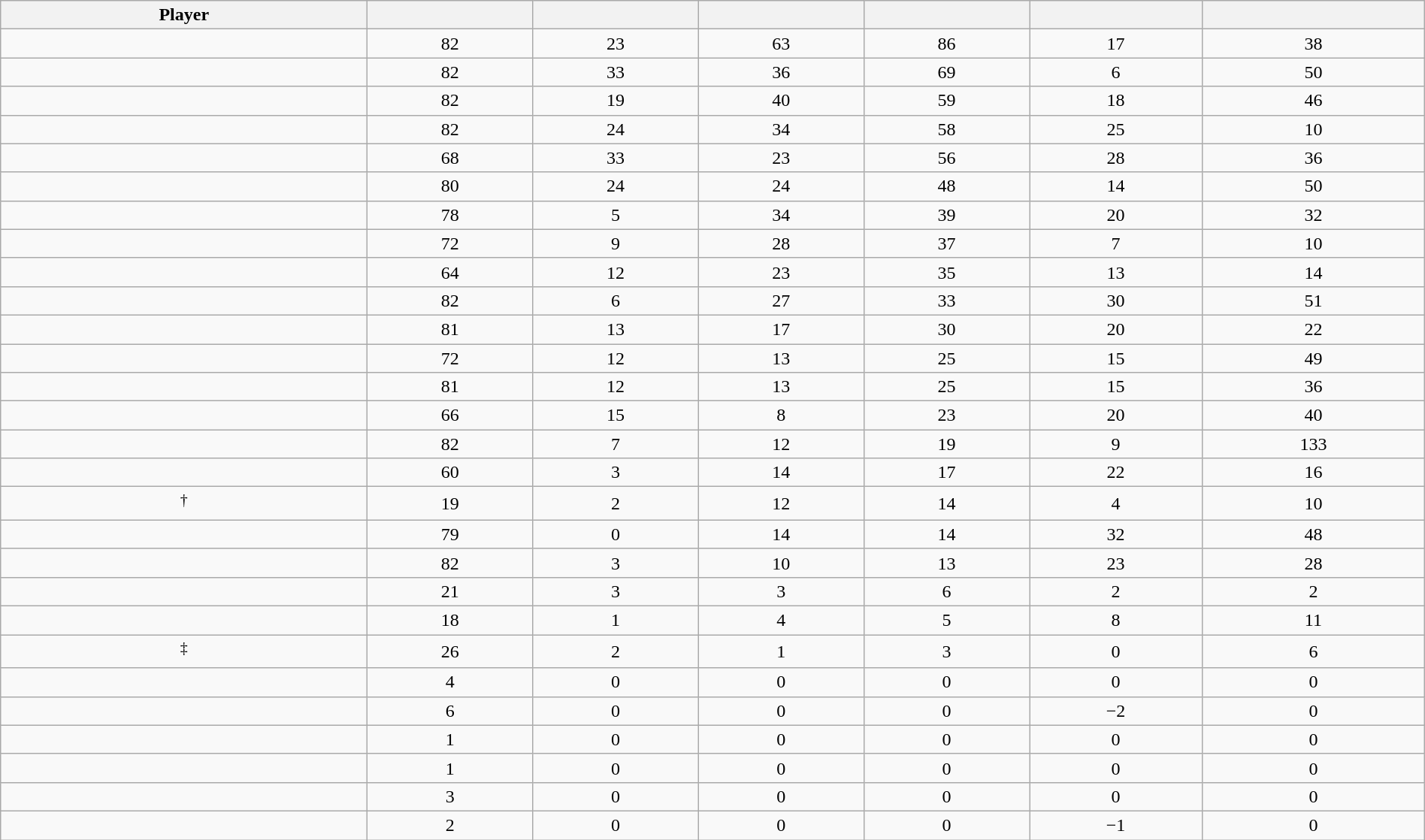<table class="wikitable sortable" style="width:100%; text-align:center;">
<tr>
<th>Player</th>
<th></th>
<th></th>
<th></th>
<th></th>
<th data-sort-type="number"></th>
<th></th>
</tr>
<tr>
<td></td>
<td>82</td>
<td>23</td>
<td>63</td>
<td>86</td>
<td>17</td>
<td>38</td>
</tr>
<tr>
<td></td>
<td>82</td>
<td>33</td>
<td>36</td>
<td>69</td>
<td>6</td>
<td>50</td>
</tr>
<tr>
<td></td>
<td>82</td>
<td>19</td>
<td>40</td>
<td>59</td>
<td>18</td>
<td>46</td>
</tr>
<tr>
<td></td>
<td>82</td>
<td>24</td>
<td>34</td>
<td>58</td>
<td>25</td>
<td>10</td>
</tr>
<tr>
<td></td>
<td>68</td>
<td>33</td>
<td>23</td>
<td>56</td>
<td>28</td>
<td>36</td>
</tr>
<tr>
<td></td>
<td>80</td>
<td>24</td>
<td>24</td>
<td>48</td>
<td>14</td>
<td>50</td>
</tr>
<tr>
<td></td>
<td>78</td>
<td>5</td>
<td>34</td>
<td>39</td>
<td>20</td>
<td>32</td>
</tr>
<tr>
<td></td>
<td>72</td>
<td>9</td>
<td>28</td>
<td>37</td>
<td>7</td>
<td>10</td>
</tr>
<tr>
<td></td>
<td>64</td>
<td>12</td>
<td>23</td>
<td>35</td>
<td>13</td>
<td>14</td>
</tr>
<tr>
<td></td>
<td>82</td>
<td>6</td>
<td>27</td>
<td>33</td>
<td>30</td>
<td>51</td>
</tr>
<tr>
<td></td>
<td>81</td>
<td>13</td>
<td>17</td>
<td>30</td>
<td>20</td>
<td>22</td>
</tr>
<tr>
<td></td>
<td>72</td>
<td>12</td>
<td>13</td>
<td>25</td>
<td>15</td>
<td>49</td>
</tr>
<tr>
<td></td>
<td>81</td>
<td>12</td>
<td>13</td>
<td>25</td>
<td>15</td>
<td>36</td>
</tr>
<tr>
<td></td>
<td>66</td>
<td>15</td>
<td>8</td>
<td>23</td>
<td>20</td>
<td>40</td>
</tr>
<tr>
<td></td>
<td>82</td>
<td>7</td>
<td>12</td>
<td>19</td>
<td>9</td>
<td>133</td>
</tr>
<tr>
<td></td>
<td>60</td>
<td>3</td>
<td>14</td>
<td>17</td>
<td>22</td>
<td>16</td>
</tr>
<tr>
<td><sup>†</sup></td>
<td>19</td>
<td>2</td>
<td>12</td>
<td>14</td>
<td>4</td>
<td>10</td>
</tr>
<tr>
<td></td>
<td>79</td>
<td>0</td>
<td>14</td>
<td>14</td>
<td>32</td>
<td>48</td>
</tr>
<tr>
<td></td>
<td>82</td>
<td>3</td>
<td>10</td>
<td>13</td>
<td>23</td>
<td>28</td>
</tr>
<tr>
<td></td>
<td>21</td>
<td>3</td>
<td>3</td>
<td>6</td>
<td>2</td>
<td>2</td>
</tr>
<tr>
<td></td>
<td>18</td>
<td>1</td>
<td>4</td>
<td>5</td>
<td>8</td>
<td>11</td>
</tr>
<tr>
<td><sup>‡</sup></td>
<td>26</td>
<td>2</td>
<td>1</td>
<td>3</td>
<td>0</td>
<td>6</td>
</tr>
<tr>
<td></td>
<td>4</td>
<td>0</td>
<td>0</td>
<td>0</td>
<td>0</td>
<td>0</td>
</tr>
<tr>
<td></td>
<td>6</td>
<td>0</td>
<td>0</td>
<td>0</td>
<td>−2</td>
<td>0</td>
</tr>
<tr>
<td></td>
<td>1</td>
<td>0</td>
<td>0</td>
<td>0</td>
<td>0</td>
<td>0</td>
</tr>
<tr>
<td></td>
<td>1</td>
<td>0</td>
<td>0</td>
<td>0</td>
<td>0</td>
<td>0</td>
</tr>
<tr>
<td></td>
<td>3</td>
<td>0</td>
<td>0</td>
<td>0</td>
<td>0</td>
<td>0</td>
</tr>
<tr>
<td></td>
<td>2</td>
<td>0</td>
<td>0</td>
<td>0</td>
<td>−1</td>
<td>0</td>
</tr>
</table>
